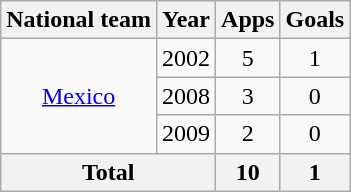<table class="wikitable" style="text-align: center;">
<tr>
<th>National team</th>
<th>Year</th>
<th>Apps</th>
<th>Goals</th>
</tr>
<tr>
<td rowspan="3" valign="center"><a href='#'>Mexico</a></td>
<td>2002</td>
<td>5</td>
<td>1</td>
</tr>
<tr>
<td>2008</td>
<td>3</td>
<td>0</td>
</tr>
<tr>
<td>2009</td>
<td>2</td>
<td>0</td>
</tr>
<tr>
<th colspan="2">Total</th>
<th>10</th>
<th>1</th>
</tr>
</table>
